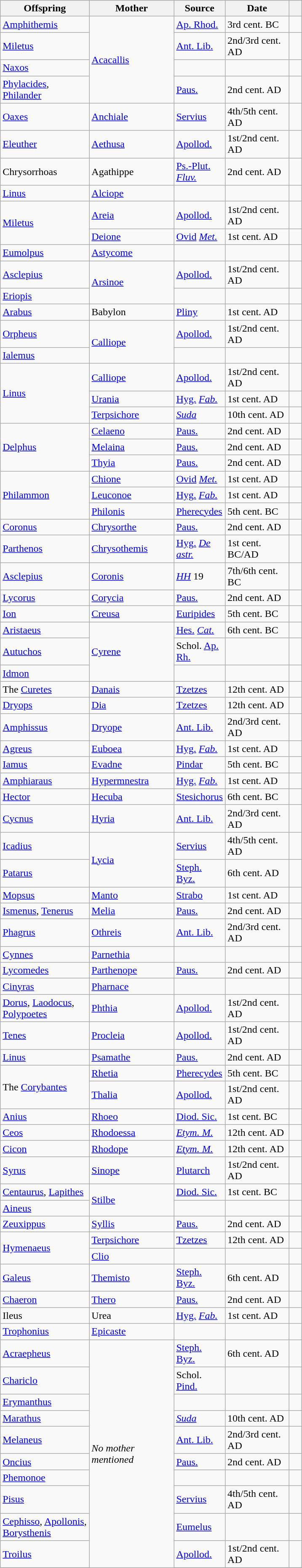<table class="wikitable sortable mw-collapsible mw-collapsed">
<tr>
<th scope="col" style="width: 100pt;">Offspring</th>
<th scope="col" style="width: 95pt;">Mother</th>
<th scope="col" style="width: 55pt;">Source</th>
<th scope="col" style="width: 70pt;">Date</th>
<th class="unsortable" scope="col" style="width: 10pt;"></th>
</tr>
<tr>
<td><a href='#'>Amphithemis</a></td>
<td rowspan="4"><a href='#'>Acacallis</a></td>
<td><a href='#'>Ap. Rhod.</a></td>
<td data-sort-value=11>3rd cent. BC</td>
<td></td>
</tr>
<tr>
<td><a href='#'>Miletus</a></td>
<td><a href='#'>Ant. Lib.</a></td>
<td data-sort-value=20>2nd/3rd cent. AD</td>
<td></td>
</tr>
<tr>
<td><a href='#'>Naxos</a></td>
<td></td>
<td></td>
<td></td>
</tr>
<tr>
<td><a href='#'>Phylacides</a>, <a href='#'>Philander</a></td>
<td><a href='#'>Paus.</a></td>
<td data-sort-value=19>2nd cent. AD</td>
<td></td>
</tr>
<tr>
<td><a href='#'>Oaxes</a></td>
<td><a href='#'>Anchiale</a></td>
<td><a href='#'>Servius</a></td>
<td data-sort-value=24>4th/5th cent. AD</td>
<td></td>
</tr>
<tr>
<td><a href='#'>Eleuther</a></td>
<td><a href='#'>Aethusa</a></td>
<td><a href='#'>Apollod.</a></td>
<td data-sort-value=18>1st/2nd cent. AD</td>
<td></td>
</tr>
<tr>
<td>Chrysorrhoas</td>
<td>Agathippe</td>
<td><a href='#'>Ps.-Plut.</a> <em><a href='#'>Fluv.</a></em></td>
<td data-sort-value=19>2nd cent. AD</td>
<td></td>
</tr>
<tr>
<td><a href='#'>Linus</a></td>
<td><a href='#'>Alciope</a></td>
<td></td>
<td></td>
<td></td>
</tr>
<tr>
<td rowspan="2"><a href='#'>Miletus</a></td>
<td><a href='#'>Areia</a></td>
<td><a href='#'>Apollod.</a></td>
<td data-sort-value=18>1st/2nd cent. AD</td>
<td></td>
</tr>
<tr>
<td><a href='#'>Deione</a></td>
<td><a href='#'>Ovid</a> <em><a href='#'>Met.</a></em></td>
<td data-sort-value=17>1st cent. AD</td>
<td></td>
</tr>
<tr>
<td><a href='#'>Eumolpus</a></td>
<td><a href='#'>Astycome</a></td>
<td></td>
<td></td>
<td></td>
</tr>
<tr>
<td><a href='#'>Asclepius</a></td>
<td rowspan="2"><a href='#'>Arsinoe</a></td>
<td><a href='#'>Apollod.</a></td>
<td data-sort-value=18>1st/2nd cent. AD</td>
<td></td>
</tr>
<tr>
<td><a href='#'>Eriopis</a></td>
<td></td>
<td></td>
<td></td>
</tr>
<tr>
<td><a href='#'>Arabus</a></td>
<td>Babylon</td>
<td><a href='#'>Pliny</a></td>
<td data-sort-value=17>1st cent. AD</td>
<td></td>
</tr>
<tr>
<td><a href='#'>Orpheus</a></td>
<td rowspan="2"><a href='#'>Calliope</a></td>
<td><a href='#'>Apollod.</a></td>
<td data-sort-value=18>1st/2nd cent. AD</td>
<td></td>
</tr>
<tr>
<td><a href='#'>Ialemus</a></td>
<td></td>
<td></td>
<td></td>
</tr>
<tr>
<td rowspan="3"><a href='#'>Linus</a></td>
<td><a href='#'>Calliope</a></td>
<td><a href='#'>Apollod.</a></td>
<td data-sort-value=18>1st/2nd cent. AD</td>
<td></td>
</tr>
<tr>
<td><a href='#'>Urania</a></td>
<td><a href='#'>Hyg.</a> <em><a href='#'>Fab.</a></em></td>
<td data-sort-value=17>1st cent. AD</td>
<td></td>
</tr>
<tr>
<td><a href='#'>Terpsichore</a></td>
<td><em><a href='#'>Suda</a></em></td>
<td data-sort-value=35>10th cent. AD</td>
<td></td>
</tr>
<tr>
<td rowspan="3"><a href='#'>Delphus</a></td>
<td><a href='#'>Celaeno</a></td>
<td><a href='#'>Paus.</a></td>
<td data-sort-value=19>2nd cent. AD</td>
<td></td>
</tr>
<tr>
<td><a href='#'>Melaina</a></td>
<td><a href='#'>Paus.</a></td>
<td data-sort-value=19>2nd cent. AD</td>
<td></td>
</tr>
<tr>
<td><a href='#'>Thyia</a></td>
<td><a href='#'>Paus.</a></td>
<td data-sort-value=19>2nd cent. AD</td>
<td></td>
</tr>
<tr>
<td rowspan="3"><a href='#'>Philammon</a></td>
<td><a href='#'>Chione</a></td>
<td><a href='#'>Ovid</a> <em><a href='#'>Met.</a></em></td>
<td data-sort-value=17>1st cent. AD</td>
<td></td>
</tr>
<tr>
<td><a href='#'>Leuconoe</a></td>
<td><a href='#'>Hyg.</a> <em><a href='#'>Fab.</a></em></td>
<td data-sort-value=17>1st cent. AD</td>
<td></td>
</tr>
<tr>
<td><a href='#'>Philonis</a></td>
<td><a href='#'>Pherecydes</a></td>
<td data-sort-value=7>5th cent. BC</td>
<td></td>
</tr>
<tr>
<td><a href='#'>Coronus</a></td>
<td><a href='#'>Chrysorthe</a></td>
<td><a href='#'>Paus.</a></td>
<td data-sort-value=19>2nd cent. AD</td>
<td></td>
</tr>
<tr>
<td><a href='#'>Parthenos</a></td>
<td><a href='#'>Chrysothemis</a></td>
<td><a href='#'>Hyg.</a> <em><a href='#'>De astr.</a></em></td>
<td data-sort-value=16>1st cent. BC/AD</td>
<td></td>
</tr>
<tr>
<td><a href='#'>Asclepius</a></td>
<td><a href='#'>Coronis</a></td>
<td><em><a href='#'>HH</a></em> 19</td>
<td data-sort-value=4>7th/6th cent. BC</td>
<td></td>
</tr>
<tr>
<td><a href='#'>Lycorus</a></td>
<td><a href='#'>Corycia</a></td>
<td><a href='#'>Paus.</a></td>
<td data-sort-value=19>2nd cent. AD</td>
<td></td>
</tr>
<tr>
<td><a href='#'>Ion</a></td>
<td><a href='#'>Creusa</a></td>
<td><a href='#'>Euripides</a></td>
<td data-sort-value=7>5th cent. BC</td>
<td></td>
</tr>
<tr>
<td><a href='#'>Aristaeus</a></td>
<td rowspan="3"><a href='#'>Cyrene</a></td>
<td><a href='#'>Hes.</a> <em><a href='#'>Cat.</a></em></td>
<td data-sort-value=5>6th cent. BC</td>
<td></td>
</tr>
<tr>
<td><a href='#'>Autuchos</a></td>
<td>Schol. <a href='#'>Ap. Rh.</a></td>
<td data-sort-value=50></td>
<td></td>
</tr>
<tr>
<td><a href='#'>Idmon</a></td>
<td></td>
<td></td>
<td></td>
</tr>
<tr>
<td>The <a href='#'>Curetes</a></td>
<td><a href='#'>Danais</a></td>
<td><a href='#'>Tzetzes</a></td>
<td data-sort-value=39>12th cent. AD</td>
<td></td>
</tr>
<tr>
<td><a href='#'>Dryops</a></td>
<td><a href='#'>Dia</a></td>
<td><a href='#'>Tzetzes</a></td>
<td data-sort-value=39>12th cent. AD</td>
<td></td>
</tr>
<tr>
<td><a href='#'>Amphissus</a></td>
<td><a href='#'>Dryope</a></td>
<td><a href='#'>Ant. Lib.</a></td>
<td data-sort-value=20>2nd/3rd cent. AD</td>
<td></td>
</tr>
<tr>
<td><a href='#'>Agreus</a></td>
<td><a href='#'>Euboea</a></td>
<td><a href='#'>Hyg.</a> <em><a href='#'>Fab.</a></em></td>
<td data-sort-value=17>1st cent. AD</td>
<td></td>
</tr>
<tr>
<td><a href='#'>Iamus</a></td>
<td><a href='#'>Evadne</a></td>
<td><a href='#'>Pindar</a></td>
<td data-sort-value=7>5th cent. BC</td>
<td></td>
</tr>
<tr>
<td><a href='#'>Amphiaraus</a></td>
<td><a href='#'>Hypermnestra</a></td>
<td><a href='#'>Hyg.</a> <em><a href='#'>Fab.</a></em></td>
<td data-sort-value=17>1st cent. AD</td>
<td></td>
</tr>
<tr>
<td><a href='#'>Hector</a></td>
<td><a href='#'>Hecuba</a></td>
<td><a href='#'>Stesichorus</a></td>
<td data-sort-value=5>6th cent. BC</td>
<td></td>
</tr>
<tr>
<td><a href='#'>Cycnus</a></td>
<td><a href='#'>Hyria</a></td>
<td><a href='#'>Ant. Lib.</a></td>
<td data-sort-value=20>2nd/3rd cent. AD</td>
<td></td>
</tr>
<tr>
<td><a href='#'>Icadius</a></td>
<td rowspan="2"><a href='#'>Lycia</a></td>
<td><a href='#'>Servius</a></td>
<td data-sort-value=24>4th/5th cent. AD</td>
<td></td>
</tr>
<tr>
<td><a href='#'>Patarus</a></td>
<td><a href='#'>Steph. Byz.</a></td>
<td data-sort-value=27>6th cent. AD</td>
<td></td>
</tr>
<tr>
<td><a href='#'>Mopsus</a></td>
<td><a href='#'>Manto</a></td>
<td><a href='#'>Strabo</a></td>
<td data-sort-value=17>1st cent. AD</td>
<td></td>
</tr>
<tr>
<td><a href='#'>Ismenus</a>, <a href='#'>Tenerus</a></td>
<td><a href='#'>Melia</a></td>
<td><a href='#'>Paus.</a></td>
<td data-sort-value=19>2nd cent. AD</td>
<td></td>
</tr>
<tr>
<td><a href='#'>Phagrus</a></td>
<td><a href='#'>Othreis</a></td>
<td><a href='#'>Ant. Lib.</a></td>
<td data-sort-value=20>2nd/3rd cent. AD</td>
<td></td>
</tr>
<tr>
<td><a href='#'>Cynnes</a></td>
<td><a href='#'>Parnethia</a></td>
<td></td>
<td></td>
<td></td>
</tr>
<tr>
<td><a href='#'>Lycomedes</a></td>
<td><a href='#'>Parthenope</a></td>
<td><a href='#'>Paus.</a></td>
<td data-sort-value=19>2nd cent. AD</td>
<td></td>
</tr>
<tr>
<td><a href='#'>Cinyras</a></td>
<td><a href='#'>Pharnace</a></td>
<td></td>
<td></td>
<td></td>
</tr>
<tr>
<td><a href='#'>Dorus</a>, <a href='#'>Laodocus</a>, <a href='#'>Polypoetes</a></td>
<td><a href='#'>Phthia</a></td>
<td><a href='#'>Apollod.</a></td>
<td data-sort-value=18>1st/2nd cent. AD</td>
<td></td>
</tr>
<tr>
<td><a href='#'>Tenes</a></td>
<td><a href='#'>Procleia</a></td>
<td><a href='#'>Apollod.</a></td>
<td data-sort-value=18>1st/2nd cent. AD</td>
<td></td>
</tr>
<tr>
<td><a href='#'>Linus</a></td>
<td><a href='#'>Psamathe</a></td>
<td><a href='#'>Paus.</a></td>
<td data-sort-value=19>2nd cent. AD</td>
<td></td>
</tr>
<tr>
<td rowspan="2">The <a href='#'>Corybantes</a></td>
<td><a href='#'>Rhetia</a></td>
<td><a href='#'>Pherecydes</a></td>
<td data-sort-value=7>5th cent. BC</td>
<td></td>
</tr>
<tr>
<td><a href='#'>Thalia</a></td>
<td><a href='#'>Apollod.</a></td>
<td data-sort-value=18>1st/2nd cent. AD</td>
<td></td>
</tr>
<tr>
<td><a href='#'>Anius</a></td>
<td><a href='#'>Rhoeo</a></td>
<td><a href='#'>Diod. Sic.</a></td>
<td data-sort-value=15>1st cent. BC</td>
<td></td>
</tr>
<tr>
<td><a href='#'>Ceos</a></td>
<td><a href='#'>Rhodoessa</a></td>
<td><em><a href='#'>Etym. M.</a></em></td>
<td data-sort-value=39>12th cent. AD</td>
<td></td>
</tr>
<tr>
<td><a href='#'>Cicon</a></td>
<td><a href='#'>Rhodope</a></td>
<td><em><a href='#'>Etym. M.</a></em></td>
<td data-sort-value=39>12th cent. AD</td>
<td></td>
</tr>
<tr>
<td><a href='#'>Syrus</a></td>
<td><a href='#'>Sinope</a></td>
<td><a href='#'>Plutarch</a></td>
<td data-sort-value=18>1st/2nd cent. AD</td>
<td></td>
</tr>
<tr>
<td><a href='#'>Centaurus</a>, <a href='#'>Lapithes</a></td>
<td rowspan="2"><a href='#'>Stilbe</a></td>
<td><a href='#'>Diod. Sic.</a></td>
<td data-sort-value=15>1st cent. BC</td>
<td></td>
</tr>
<tr>
<td><a href='#'>Aineus</a></td>
<td></td>
<td></td>
<td></td>
</tr>
<tr>
<td><a href='#'>Zeuxippus</a></td>
<td><a href='#'>Syllis</a></td>
<td><a href='#'>Paus.</a></td>
<td data-sort-value=19>2nd cent. AD</td>
<td></td>
</tr>
<tr>
<td rowspan="2"><a href='#'>Hymenaeus</a></td>
<td><a href='#'>Terpsichore</a></td>
<td><a href='#'>Tzetzes</a></td>
<td data-sort-value=39>12th cent. AD</td>
<td></td>
</tr>
<tr>
<td><a href='#'>Clio</a></td>
<td></td>
<td></td>
<td></td>
</tr>
<tr>
<td><a href='#'>Galeus</a></td>
<td><a href='#'>Themisto</a></td>
<td><a href='#'>Steph. Byz.</a></td>
<td data-sort-value=27>6th cent. AD</td>
<td></td>
</tr>
<tr>
<td><a href='#'>Chaeron</a></td>
<td><a href='#'>Thero</a></td>
<td><a href='#'>Paus.</a></td>
<td data-sort-value=19>2nd cent. AD</td>
<td></td>
</tr>
<tr>
<td>Ileus</td>
<td>Urea</td>
<td><a href='#'>Hyg.</a> <em><a href='#'>Fab.</a></em></td>
<td data-sort-value=17>1st cent. AD</td>
<td></td>
</tr>
<tr>
<td><a href='#'>Trophonius</a></td>
<td><a href='#'>Epicaste</a></td>
<td></td>
<td></td>
<td></td>
</tr>
<tr>
<td><a href='#'>Acraepheus</a></td>
<td rowspan="14"><em>No mother mentioned</em></td>
<td><a href='#'>Steph. Byz.</a></td>
<td data-sort-value=27>6th cent. AD</td>
<td></td>
</tr>
<tr>
<td><a href='#'>Chariclo</a></td>
<td>Schol. <a href='#'>Pind.</a></td>
<td data-sort-value=50></td>
<td></td>
</tr>
<tr>
<td><a href='#'>Erymanthus</a></td>
<td></td>
<td></td>
<td></td>
</tr>
<tr>
<td><a href='#'>Marathus</a></td>
<td><em><a href='#'>Suda</a></em></td>
<td data-sort-value=35>10th cent. AD</td>
<td></td>
</tr>
<tr>
<td><a href='#'>Melaneus</a></td>
<td><a href='#'>Ant. Lib.</a></td>
<td data-sort-value=20>2nd/3rd cent. AD</td>
<td></td>
</tr>
<tr>
<td><a href='#'>Oncius</a></td>
<td><a href='#'>Paus.</a></td>
<td data-sort-value=19>2nd cent. AD</td>
<td></td>
</tr>
<tr>
<td><a href='#'>Phemonoe</a></td>
<td></td>
<td></td>
<td></td>
</tr>
<tr>
<td><a href='#'>Pisus</a></td>
<td><a href='#'>Servius</a></td>
<td data-sort-value=24>4th/5th cent. AD</td>
<td></td>
</tr>
<tr>
<td><a href='#'>Cephisso</a>, <a href='#'>Apollonis</a>, <a href='#'>Borysthenis</a></td>
<td><a href='#'>Eumelus</a></td>
<td></td>
<td></td>
</tr>
<tr>
<td><a href='#'>Troilus</a></td>
<td><a href='#'>Apollod.</a></td>
<td data-sort-value=18>1st/2nd cent. AD</td>
<td></td>
</tr>
<tr>
</tr>
</table>
